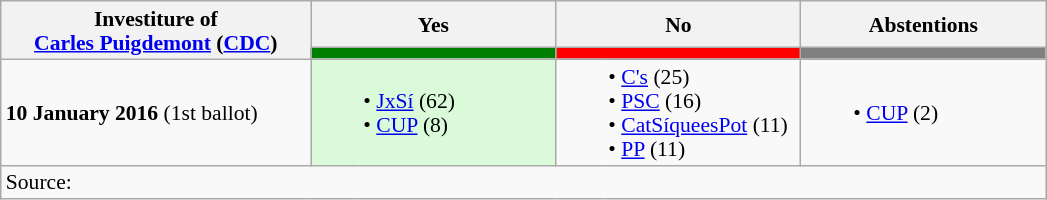<table class="wikitable" style="font-size:90%; line-height:16px;">
<tr>
<th rowspan="2" align="left" width="200">Investiture of<br><a href='#'>Carles Puigdemont</a> (<a href='#'>CDC</a>)</th>
<th colspan="2">Yes</th>
<th colspan="2">No</th>
<th colspan="2">Abstentions</th>
</tr>
<tr>
<th colspan="2" height="1px" style="background:green;"></th>
<th colspan="2" style="background:red;"></th>
<th colspan="2" style="background:gray;"></th>
</tr>
<tr>
<td align="left"><strong>10 January 2016</strong> (1st ballot)<br></td>
<td style="background-color:#DAFADA; font-size:115%; border-right-style:hidden;" width="25"></td>
<td style="background-color:#DAFADA;" width="125">• <a href='#'>JxSí</a> (62)<br>• <a href='#'>CUP</a> (8)</td>
<td style="font-size:115%; border-right-style:hidden;" width="25"></td>
<td width="125">• <a href='#'>C's</a> (25)<br>• <a href='#'>PSC</a> (16)<br>• <a href='#'>CatSíqueesPot</a> (11)<br>• <a href='#'>PP</a> (11)</td>
<td style="font-size:115%; border-right-style:hidden;" width="25"></td>
<td width="125">• <a href='#'>CUP</a> (2)</td>
</tr>
<tr>
<td colspan="7">Source: </td>
</tr>
</table>
